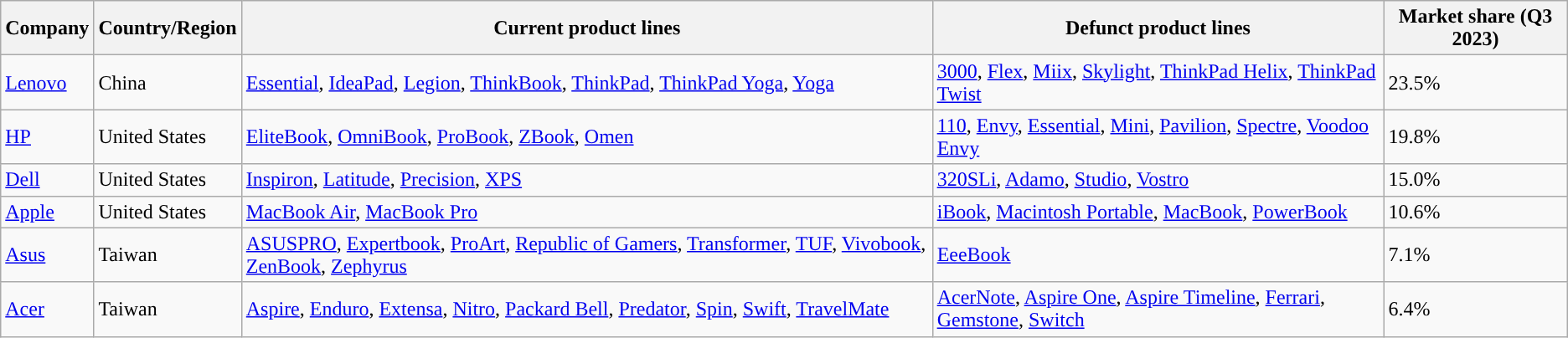<table class="wikitable sortable">
<tr>
<th>Company</th>
<th>Country/Region</th>
<th>Current product lines</th>
<th>Defunct product lines</th>
<th>Market share (Q3 2023)</th>
</tr>
<tr>
<td><a href='#'>Lenovo</a></td>
<td>China</td>
<td><a href='#'>Essential</a>, <a href='#'>IdeaPad</a>, <a href='#'>Legion</a>, <a href='#'>ThinkBook</a>, <a href='#'>ThinkPad</a>, <a href='#'>ThinkPad Yoga</a>, <a href='#'>Yoga</a></td>
<td><a href='#'>3000</a>, <a href='#'>Flex</a>, <a href='#'>Miix</a>, <a href='#'>Skylight</a>, <a href='#'>ThinkPad Helix</a>, <a href='#'>ThinkPad Twist</a></td>
<td>23.5%</td>
</tr>
<tr>
<td><a href='#'>HP</a></td>
<td>United States</td>
<td><a href='#'>EliteBook</a>, <a href='#'>OmniBook</a>, <a href='#'>ProBook</a>, <a href='#'>ZBook</a>, <a href='#'>Omen</a></td>
<td><a href='#'>110</a>, <a href='#'>Envy</a>, <a href='#'>Essential</a>, <a href='#'>Mini</a>, <a href='#'>Pavilion</a>, <a href='#'>Spectre</a>, <a href='#'>Voodoo Envy</a></td>
<td>19.8%</td>
</tr>
<tr>
<td><a href='#'>Dell</a></td>
<td>United States</td>
<td><a href='#'>Inspiron</a>, <a href='#'>Latitude</a>, <a href='#'>Precision</a>, <a href='#'>XPS</a></td>
<td><a href='#'>320SLi</a>, <a href='#'>Adamo</a>, <a href='#'>Studio</a>, <a href='#'>Vostro</a></td>
<td>15.0%</td>
</tr>
<tr>
<td><a href='#'>Apple</a></td>
<td>United States</td>
<td><a href='#'>MacBook Air</a>, <a href='#'>MacBook Pro</a></td>
<td><a href='#'>iBook</a>, <a href='#'>Macintosh Portable</a>, <a href='#'>MacBook</a>, <a href='#'>PowerBook</a></td>
<td>10.6%</td>
</tr>
<tr>
<td><a href='#'>Asus</a></td>
<td>Taiwan</td>
<td><a href='#'>ASUSPRO</a>, <a href='#'>Expertbook</a>, <a href='#'>ProArt</a>, <a href='#'>Republic of Gamers</a>, <a href='#'>Transformer</a>, <a href='#'>TUF</a>, <a href='#'>Vivobook</a>, <a href='#'>ZenBook</a>, <a href='#'>Zephyrus</a></td>
<td><a href='#'>EeeBook</a></td>
<td>7.1%</td>
</tr>
<tr>
<td><a href='#'>Acer</a></td>
<td>Taiwan</td>
<td><a href='#'>Aspire</a>, <a href='#'>Enduro</a>, <a href='#'>Extensa</a>, <a href='#'>Nitro</a>, <a href='#'>Packard Bell</a>, <a href='#'>Predator</a>, <a href='#'>Spin</a>, <a href='#'>Swift</a>, <a href='#'>TravelMate</a></td>
<td><a href='#'>AcerNote</a>, <a href='#'>Aspire One</a>, <a href='#'>Aspire Timeline</a>, <a href='#'>Ferrari</a>, <a href='#'>Gemstone</a>, <a href='#'>Switch</a></td>
<td>6.4%</td>
</tr>
</table>
